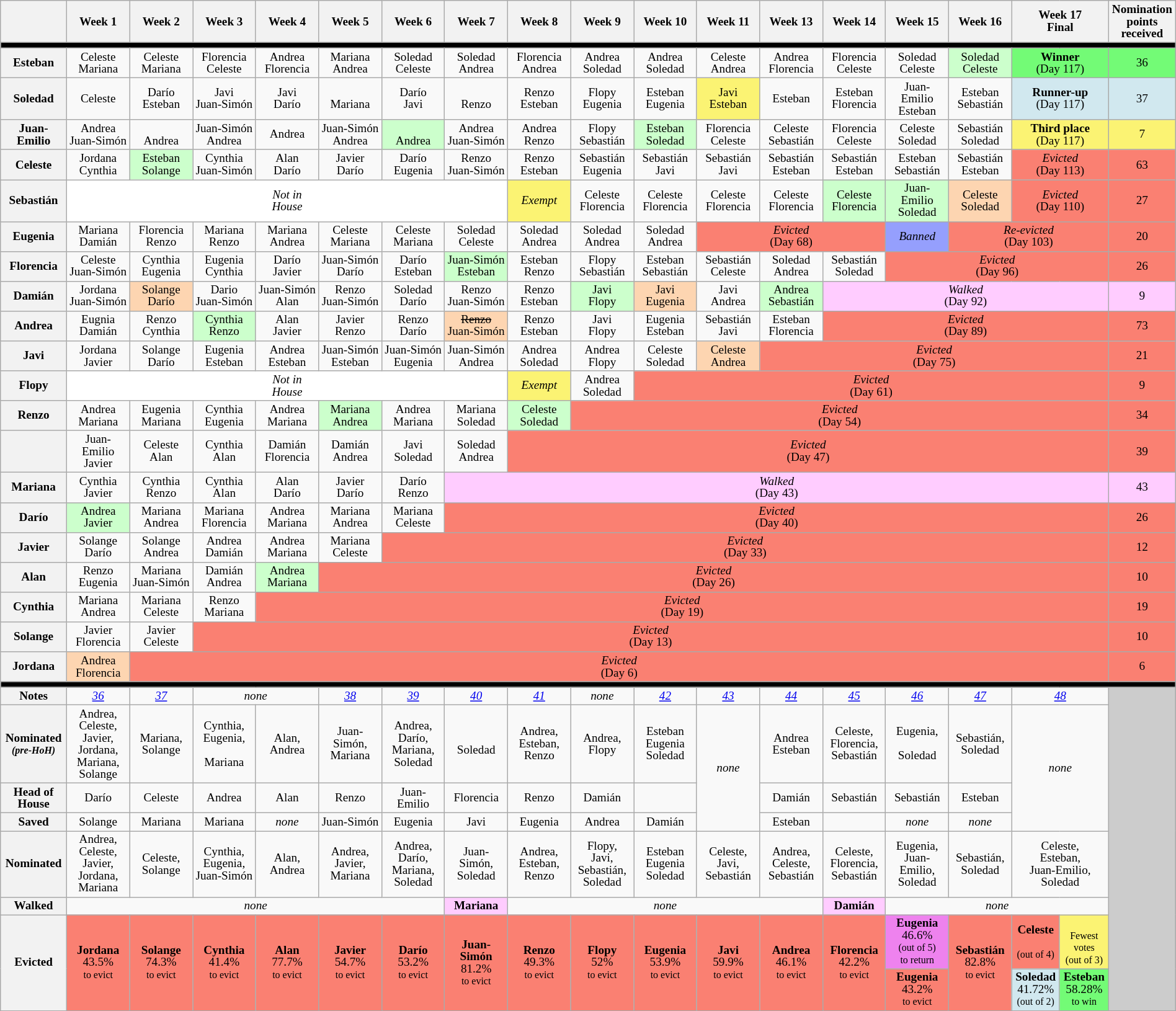<table class="wikitable" style="text-align:center; font-size:80%; width:100%; line-height:13px; width:100%">
<tr>
<th style="width:5%"></th>
<th style="width:5%">Week 1</th>
<th style="width:5%">Week 2</th>
<th style="width:5%">Week 3</th>
<th style="width:5%">Week 4</th>
<th style="width:5%">Week 5</th>
<th style="width:5%">Week 6</th>
<th style="width:5%">Week 7</th>
<th style="width:5%">Week 8</th>
<th style="width:5%">Week 9</th>
<th style="width:5%">Week 10</th>
<th style="width:5%">Week 11</th>
<th style="width:5%">Week 13</th>
<th style="width:5%">Week 14</th>
<th style="width:5%">Week 15</th>
<th style="width:5%">Week 16</th>
<th style="width:5%" colspan="2">Week 17<br>Final</th>
<th style="width:1%">Nomination<br>points<br>received</th>
</tr>
<tr>
<th style="background:#000" colspan="19"></th>
</tr>
<tr>
<th>Esteban</th>
<td>Celeste<br>Mariana</td>
<td>Celeste<br>Mariana</td>
<td>Florencia<br>Celeste</td>
<td>Andrea<br>Florencia</td>
<td>Mariana<br>Andrea</td>
<td>Soledad<br>Celeste</td>
<td>Soledad<br>Andrea</td>
<td>Florencia<br>Andrea</td>
<td>Andrea<br>Soledad</td>
<td>Andrea<br>Soledad</td>
<td>Celeste<br>Andrea</td>
<td>Andrea<br>Florencia</td>
<td>Florencia<br>Celeste</td>
<td>Soledad<br>Celeste</td>
<td style="background:#cfc">Soledad<br>Celeste</td>
<td colspan="2" style="background:#73FB76"><strong>Winner</strong><br>(Day 117)</td>
<td style="background:#73FB76">36</td>
</tr>
<tr>
<th>Soledad</th>
<td>Celeste<br></td>
<td>Darío<br>Esteban</td>
<td>Javi<br>Juan-Simón</td>
<td>Javi<br>Darío</td>
<td><br>Mariana</td>
<td>Darío<br>Javi</td>
<td><br>Renzo</td>
<td>Renzo<br>Esteban</td>
<td>Flopy<br>Eugenia</td>
<td>Esteban<br>Eugenia</td>
<td style="background:#FBF373">Javi<br>Esteban</td>
<td>Esteban<br></td>
<td>Esteban<br>Florencia</td>
<td>Juan-Emilio<br>Esteban</td>
<td>Esteban<br>Sebastián</td>
<td colspan="2" style="background:#D1E8EF"><strong>Runner-up</strong><br>(Day 117)</td>
<td style="background:#D1E8EF">37</td>
</tr>
<tr>
<th>Juan-Emilio</th>
<td>Andrea<br>Juan-Simón</td>
<td><br>Andrea</td>
<td>Juan-Simón<br>Andrea</td>
<td>Andrea<br></td>
<td>Juan-Simón<br>Andrea</td>
<td style="background:#cfc"><br>Andrea</td>
<td>Andrea<br>Juan-Simón</td>
<td>Andrea<br>Renzo</td>
<td>Flopy<br>Sebastián</td>
<td style="background:#cfc">Esteban<br>Soledad</td>
<td>Florencia<br>Celeste</td>
<td>Celeste<br>Sebastián</td>
<td>Florencia<br>Celeste</td>
<td>Celeste<br>Soledad</td>
<td>Sebastián<br>Soledad</td>
<td colspan="2" style="background:#fbf373"><strong>Third place</strong><br>(Day 117)</td>
<td style="background:#fbf373">7</td>
</tr>
<tr>
<th>Celeste</th>
<td>Jordana<br>Cynthia</td>
<td style="background:#cfc">Esteban<br>Solange</td>
<td>Cynthia<br>Juan-Simón</td>
<td>Alan<br>Darío</td>
<td>Javier<br>Darío</td>
<td>Darío<br>Eugenia</td>
<td>Renzo<br>Juan-Simón</td>
<td>Renzo<br>Esteban</td>
<td>Sebastián<br>Eugenia</td>
<td>Sebastián<br>Javi</td>
<td>Sebastián<br>Javi</td>
<td>Sebastián<br>Esteban</td>
<td>Sebastián<br>Esteban</td>
<td>Esteban<br>Sebastián</td>
<td>Sebastián<br>Esteban</td>
<td style="background:#FA8072" colspan="2"><em>Evicted</em><br>(Day 113)</td>
<td style="background:#FA8072">63</td>
</tr>
<tr>
<th>Sebastián</th>
<td style="background:#FFFFFF" colspan="7"><em>Not in<br>House</em></td>
<td style="background:#FBF373"><em>Exempt</em></td>
<td>Celeste<br>Florencia</td>
<td>Celeste<br>Florencia</td>
<td>Celeste<br>Florencia</td>
<td>Celeste<br>Florencia</td>
<td style="background:#cfc">Celeste<br>Florencia</td>
<td style="background:#cfc">Juan-Emilio<br>Soledad</td>
<td style="background:#FDD5B1">Celeste<br>Soledad</td>
<td style="background:#FA8072" colspan="2"><em>Evicted</em><br>(Day 110)</td>
<td style="background:#FA8072">27</td>
</tr>
<tr>
<th>Eugenia</th>
<td>Mariana<br>Damián</td>
<td>Florencia<br>Renzo</td>
<td>Mariana<br>Renzo</td>
<td>Mariana<br>Andrea</td>
<td>Celeste<br>Mariana</td>
<td>Celeste<br>Mariana</td>
<td>Soledad<br>Celeste</td>
<td>Soledad<br>Andrea</td>
<td>Soledad<br>Andrea</td>
<td>Soledad<br>Andrea</td>
<td style="background:#FA8072" colspan="3"><em>Evicted</em><br>(Day 68)</td>
<td style="background:#959ffd"><em>Banned</em></td>
<td style="background:#FA8072" colspan="3"><em>Re-evicted</em><br>(Day 103)</td>
<td style="background:#FA8072">20</td>
</tr>
<tr>
<th>Florencia</th>
<td>Celeste<br>Juan-Simón</td>
<td>Cynthia<br>Eugenia</td>
<td>Eugenia<br>Cynthia</td>
<td>Darío<br>Javier</td>
<td>Juan-Simón<br>Darío</td>
<td>Darío<br>Esteban</td>
<td style="background:#cfc">Juan-Simón<br>Esteban</td>
<td>Esteban<br>Renzo</td>
<td>Flopy<br>Sebastián</td>
<td>Esteban<br>Sebastián</td>
<td>Sebastián<br>Celeste</td>
<td>Soledad<br>Andrea</td>
<td>Sebastián<br>Soledad</td>
<td style="background:#FA8072" colspan="4"><em>Evicted</em><br>(Day 96)</td>
<td style="background:#FA8072">26</td>
</tr>
<tr>
<th>Damián</th>
<td>Jordana<br>Juan-Simón</td>
<td style="background:#FDD5B1">Solange<br>Darío</td>
<td>Dario<br>Juan-Simón</td>
<td>Juan-Simón<br>Alan</td>
<td>Renzo<br>Juan-Simón</td>
<td>Soledad<br>Darío</td>
<td>Renzo<br>Juan-Simón</td>
<td>Renzo<br>Esteban</td>
<td style="background:#cfc">Javi<br>Flopy</td>
<td style="background:#FDD5B1">Javi<br>Eugenia</td>
<td>Javi<br>Andrea</td>
<td style="background:#cfc">Andrea<br>Sebastián</td>
<td style="background:#ffccff" colspan="5"><em>Walked</em><br>(Day 92)</td>
<td style="background:#ffccff">9</td>
</tr>
<tr>
<th>Andrea</th>
<td>Eugnia<br>Damián</td>
<td>Renzo<br>Cynthia</td>
<td style="background:#cfc">Cynthia<br>Renzo</td>
<td>Alan<br>Javier</td>
<td>Javier<br>Renzo</td>
<td>Renzo<br>Darío</td>
<td style="background:#FDD5B1"><s>Renzo</s><br>Juan-Simón</td>
<td>Renzo<br>Esteban</td>
<td>Javi<br>Flopy</td>
<td>Eugenia<br>Esteban</td>
<td>Sebastián<br>Javi</td>
<td>Esteban<br>Florencia</td>
<td style="background:#FA8072" colspan="5"><em>Evicted</em><br>(Day 89)</td>
<td style="background:#FA8072">73</td>
</tr>
<tr>
<th>Javi</th>
<td>Jordana<br>Javier</td>
<td>Solange<br>Darío</td>
<td>Eugenia<br>Esteban</td>
<td>Andrea<br>Esteban</td>
<td>Juan-Simón<br>Esteban</td>
<td>Juan-Simón<br>Eugenia</td>
<td>Juan-Simón<br>Andrea</td>
<td>Andrea<br>Soledad</td>
<td>Andrea<br>Flopy</td>
<td>Celeste<br>Soledad</td>
<td style="background:#FDD5B1">Celeste<br>Andrea</td>
<td style="background:#FA8072" colspan="6"><em>Evicted</em><br>(Day 75)</td>
<td style="background:#FA8072">21</td>
</tr>
<tr>
<th>Flopy</th>
<td style="background:#FFFFFF" colspan="7"><em>Not in<br>House</em></td>
<td style="background:#FBF373"><em>Exempt</em></td>
<td>Andrea<br>Soledad</td>
<td style="background:#FA8072" colspan="8"><em>Evicted</em><br>(Day 61)</td>
<td style="background:#FA8072">9</td>
</tr>
<tr>
<th>Renzo</th>
<td>Andrea<br>Mariana</td>
<td>Eugenia<br>Mariana</td>
<td>Cynthia<br>Eugenia</td>
<td>Andrea<br>Mariana</td>
<td style="background:#cfc">Mariana<br>Andrea</td>
<td>Andrea<br>Mariana</td>
<td>Mariana<br>Soledad</td>
<td style="background:#cfc">Celeste<br>Soledad</td>
<td style="background:#FA8072" colspan="9"><em>Evicted</em><br>(Day 54)</td>
<td style="background:#FA8072">34</td>
</tr>
<tr>
<th></th>
<td>Juan-Emilio<br>Javier</td>
<td>Celeste<br>Alan</td>
<td>Cynthia<br>Alan</td>
<td>Damián<br>Florencia</td>
<td>Damián<br>Andrea</td>
<td>Javi<br>Soledad</td>
<td>Soledad<br>Andrea</td>
<td style="background:#FA8072" colspan="10"><em>Evicted</em><br>(Day 47)</td>
<td style="background:#FA8072">39</td>
</tr>
<tr>
<th>Mariana</th>
<td>Cynthia<br>Javier</td>
<td>Cynthia<br>Renzo</td>
<td>Cynthia<br>Alan</td>
<td>Alan<br>Darío</td>
<td>Javier<br>Darío</td>
<td>Darío<br>Renzo</td>
<td style="background:#ffccff" colspan="11"><em>Walked</em><br>(Day 43)</td>
<td style="background:#ffccff">43</td>
</tr>
<tr>
<th>Darío</th>
<td style="background:#cfc">Andrea<br>Javier</td>
<td>Mariana<br>Andrea</td>
<td>Mariana<br>Florencia</td>
<td>Andrea<br>Mariana</td>
<td>Mariana<br>Andrea</td>
<td>Mariana<br>Celeste</td>
<td style="background:#FA8072" colspan="11"><em>Evicted</em><br>(Day 40)</td>
<td style="background:#FA8072">26</td>
</tr>
<tr>
<th>Javier</th>
<td>Solange<br>Darío</td>
<td>Solange<br>Andrea</td>
<td>Andrea<br>Damián</td>
<td>Andrea<br>Mariana</td>
<td>Mariana<br>Celeste</td>
<td style="background:#FA8072" colspan="12"><em>Evicted</em><br>(Day 33)</td>
<td style="background:#FA8072">12</td>
</tr>
<tr>
<th>Alan</th>
<td>Renzo<br>Eugenia</td>
<td>Mariana<br>Juan-Simón</td>
<td>Damián<br>Andrea</td>
<td style="background:#cfc">Andrea<br>Mariana</td>
<td style="background:#FA8072" colspan="13"><em>Evicted</em><br>(Day 26)</td>
<td style="background:#FA8072">10</td>
</tr>
<tr>
<th>Cynthia</th>
<td>Mariana<br>Andrea</td>
<td>Mariana<br>Celeste</td>
<td>Renzo<br>Mariana</td>
<td style="background:#FA8072" colspan="14"><em>Evicted</em><br>(Day 19)</td>
<td style="background:#FA8072">19</td>
</tr>
<tr>
<th>Solange</th>
<td>Javier<br>Florencia</td>
<td>Javier<br>Celeste</td>
<td style="background:#FA8072" colspan="15"><em>Evicted</em><br>(Day 13)</td>
<td style="background:#FA8072">10</td>
</tr>
<tr>
<th>Jordana</th>
<td style="background:#FDD5B1">Andrea<br>Florencia</td>
<td style="background:#FA8072" colspan="16"><em>Evicted</em><br>(Day 6)</td>
<td style="background:#FA8072">6</td>
</tr>
<tr>
<th style="background:#000" colspan="19"></th>
</tr>
<tr>
<th>Notes</th>
<td><em><a href='#'>36</a></em></td>
<td><em><a href='#'>37</a></em></td>
<td colspan="2"><em>none</em></td>
<td><em><a href='#'>38</a></em></td>
<td><em><a href='#'>39</a></em></td>
<td><em><a href='#'>40</a></em></td>
<td><em><a href='#'>41</a></em></td>
<td><em>none</em></td>
<td><em><a href='#'>42</a></em></td>
<td><em><a href='#'>43</a></em></td>
<td><em><a href='#'>44</a></em></td>
<td><em><a href='#'>45</a></em></td>
<td><em><a href='#'>46</a></em></td>
<td><em><a href='#'>47</a></em></td>
<td colspan="2"><em><a href='#'>48</a></em></td>
<td rowspan="8" style="background:#ccc"></td>
</tr>
<tr>
<th>Nominated<br><small><em>(pre-HoH)</em></small></th>
<td>Andrea,<br>Celeste,<br>Javier,<br>Jordana,<br>Mariana,<br>Solange</td>
<td>Mariana,<br>Solange</td>
<td>Cynthia,<br>Eugenia,<br><br>Mariana</td>
<td>Alan,<br>Andrea</td>
<td>Juan-Simón,<br>Mariana</td>
<td>Andrea,<br>Darío,<br>Mariana,<br>Soledad</td>
<td><br>Soledad</td>
<td>Andrea,<br>Esteban,<br>Renzo</td>
<td>Andrea,<br>Flopy</td>
<td>Esteban<br>Eugenia<br>Soledad</td>
<td rowspan="3"><em>none</em></td>
<td>Andrea<br>Esteban</td>
<td>Celeste,<br>Florencia,<br>Sebastián</td>
<td>Eugenia,<br><br>Soledad</td>
<td>Sebastián,<br>Soledad</td>
<td colspan="2" rowspan="3"><em>none</em></td>
</tr>
<tr>
<th>Head of<br>House</th>
<td>Darío</td>
<td>Celeste</td>
<td>Andrea</td>
<td>Alan</td>
<td>Renzo</td>
<td>Juan-Emilio</td>
<td>Florencia</td>
<td>Renzo</td>
<td>Damián</td>
<td></td>
<td>Damián</td>
<td>Sebastián</td>
<td>Sebastián</td>
<td>Esteban</td>
</tr>
<tr>
<th>Saved</th>
<td>Solange</td>
<td>Mariana</td>
<td>Mariana</td>
<td><em>none</em></td>
<td>Juan-Simón</td>
<td>Eugenia</td>
<td>Javi</td>
<td>Eugenia</td>
<td>Andrea</td>
<td>Damián</td>
<td>Esteban</td>
<td></td>
<td><em>none</em></td>
<td><em>none</em></td>
</tr>
<tr>
<th>Nominated</th>
<td>Andrea,<br>Celeste,<br>Javier,<br>Jordana,<br>Mariana</td>
<td>Celeste,<br>Solange</td>
<td>Cynthia,<br>Eugenia,<br>Juan-Simón</td>
<td>Alan,<br>Andrea</td>
<td>Andrea,<br>Javier,<br>Mariana</td>
<td>Andrea,<br>Darío,<br>Mariana,<br>Soledad</td>
<td>Juan-Simón,<br>Soledad</td>
<td>Andrea,<br>Esteban,<br>Renzo</td>
<td>Flopy,<br>Javi,<br>Sebastián,<br>Soledad</td>
<td>Esteban<br>Eugenia<br>Soledad</td>
<td>Celeste,<br>Javi,<br>Sebastián</td>
<td>Andrea,<br>Celeste,<br>Sebastián</td>
<td>Celeste,<br>Florencia,<br>Sebastián</td>
<td>Eugenia,<br>Juan-Emilio,<br>Soledad</td>
<td>Sebastián,<br>Soledad</td>
<td colspan="2">Celeste,<br>Esteban,<br>Juan-Emilio,<br>Soledad</td>
</tr>
<tr>
<th>Walked</th>
<td colspan="6"><em>none</em></td>
<td style="background:#FFCCFF"><strong>Mariana</strong></td>
<td colspan="5"><em>none</em></td>
<td style="background:#FFCCFF"><strong>Damián</strong></td>
<td colspan="4"><em>none</em></td>
</tr>
<tr>
<th rowspan="2">Evicted</th>
<td style="background:#FA8072" rowspan="2"><strong>Jordana</strong><br>43.5%<br><small>to evict</small></td>
<td style="background:#FA8072" rowspan="2"><strong>Solange</strong><br>74.3%<br><small>to evict</small></td>
<td style="background:#FA8072" rowspan="2"><strong>Cynthia</strong><br>41.4%<br><small>to evict</small></td>
<td style="background:#FA8072" rowspan="2"><strong>Alan</strong><br>77.7%<br><small>to evict</small></td>
<td style="background:#FA8072" rowspan="2"><strong>Javier</strong><br>54.7%<br><small>to evict</small></td>
<td style="background:#FA8072" rowspan="2"><strong>Darío</strong><br>53.2%<br><small>to evict</small></td>
<td style="background:#FA8072" rowspan="2"><strong>Juan-Simón</strong><br>81.2%<br><small>to evict</small></td>
<td style="background:#FA8072" rowspan="2"><strong>Renzo</strong><br>49.3%<br><small>to evict</small></td>
<td style="background:#FA8072" rowspan="2"><strong>Flopy</strong><br>52%<br><small>to evict</small></td>
<td style="background:#FA8072" rowspan="2"><strong>Eugenia</strong><br>53.9%<br><small>to evict</small></td>
<td style="background:#FA8072" rowspan="2"><strong>Javi</strong><br>59.9%<br><small>to evict</small></td>
<td style="background:#FA8072" rowspan="2"><strong>Andrea</strong><br>46.1%<br><small>to evict</small></td>
<td style="background:#FA8072" rowspan="2"><strong>Florencia</strong><br>42.2%<br><small>to evict</small></td>
<td style="background:violet"><strong>Eugenia</strong><br>46.6%<br><small>(out of 5)<br>to return</small></td>
<td style="background:#FA8072" rowspan="2"><strong>Sebastián</strong><br>82.8%<br><small>to evict</small></td>
<td style="background:#FA8072"><strong>Celeste</strong><br><small><br>(out of 4)</small></td>
<td style="background:#fbf373"><br><small>Fewest votes<br>(out of 3)</small></td>
</tr>
<tr>
<td style="background:#FA8072"><strong>Eugenia</strong><br>43.2%<br><small>to evict</small></td>
<td style="background:#D1E8EF"><strong>Soledad</strong><br>41.72%<br><small>(out of 2)</small></td>
<td style="background:#73FB76"><strong>Esteban</strong><br>58.28%<br><small>to win</small></td>
</tr>
</table>
